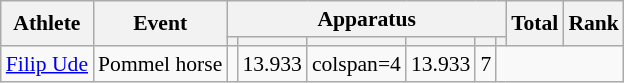<table class="wikitable" style="font-size:90%">
<tr>
<th rowspan=2>Athlete</th>
<th rowspan=2>Event</th>
<th colspan=6>Apparatus</th>
<th rowspan=2>Total</th>
<th rowspan=2>Rank</th>
</tr>
<tr style="font-size:95%">
<th></th>
<th></th>
<th></th>
<th></th>
<th></th>
<th></th>
</tr>
<tr align=center>
<td align=left><a href='#'>Filip Ude</a></td>
<td align=left>Pommel horse</td>
<td></td>
<td>13.933</td>
<td>colspan=4</td>
<td>13.933</td>
<td>7</td>
</tr>
</table>
